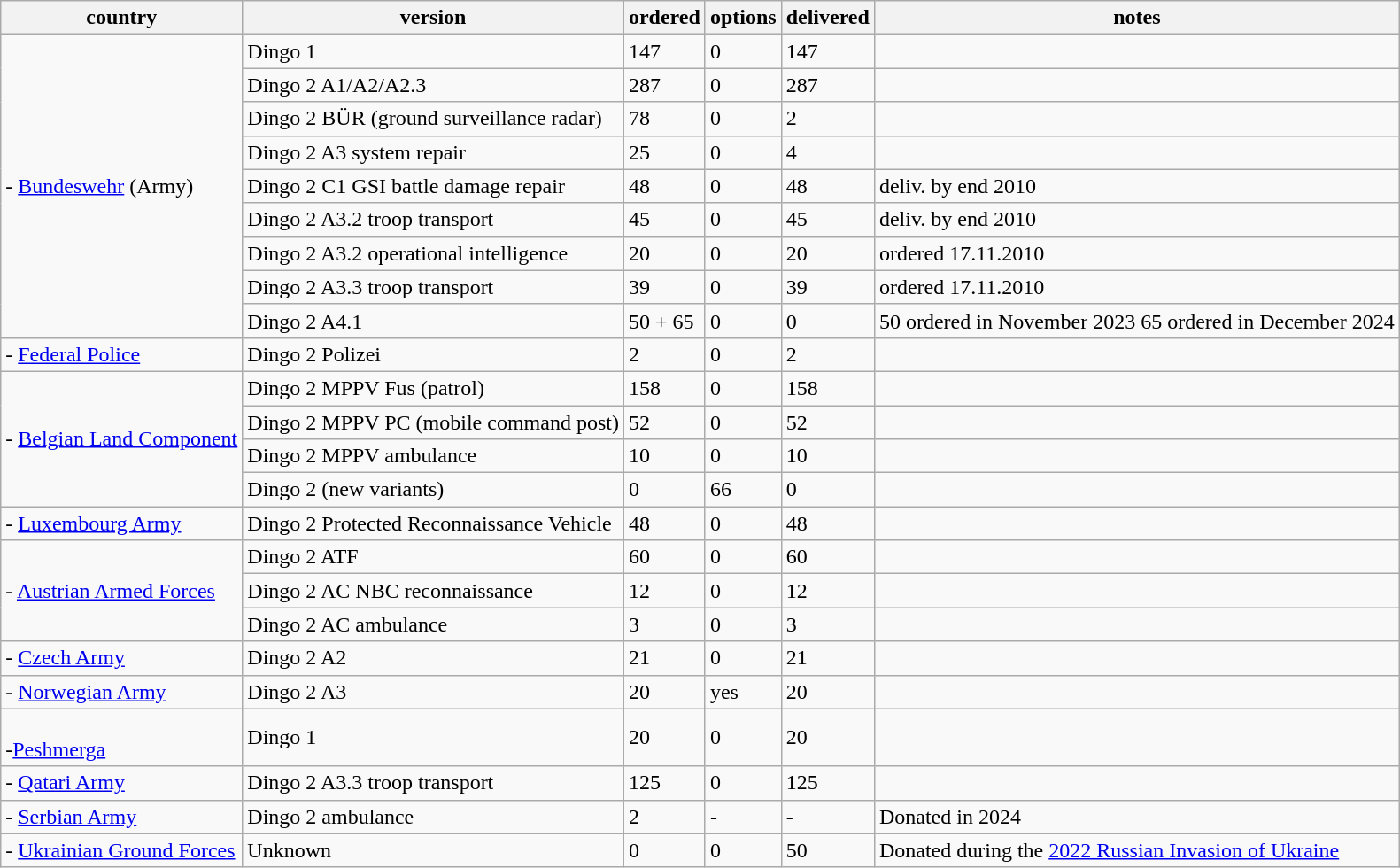<table class="wikitable sortable">
<tr>
<th>country</th>
<th>version</th>
<th>ordered</th>
<th>options</th>
<th>delivered</th>
<th>notes</th>
</tr>
<tr>
<td rowspan="9"> - <a href='#'>Bundeswehr</a> (Army)</td>
<td>Dingo 1</td>
<td>147</td>
<td>0</td>
<td>147</td>
<td></td>
</tr>
<tr>
<td>Dingo 2 A1/A2/A2.3</td>
<td>287</td>
<td>0</td>
<td>287</td>
<td></td>
</tr>
<tr>
<td>Dingo 2 BÜR (ground surveillance radar)</td>
<td>78</td>
<td>0</td>
<td>2</td>
<td></td>
</tr>
<tr>
<td>Dingo 2 A3 system repair</td>
<td>25</td>
<td>0</td>
<td>4</td>
<td></td>
</tr>
<tr>
<td>Dingo 2 C1 GSI battle damage repair</td>
<td>48</td>
<td>0</td>
<td>48</td>
<td>deliv. by end 2010</td>
</tr>
<tr>
<td>Dingo 2 A3.2 troop transport</td>
<td>45</td>
<td>0</td>
<td>45</td>
<td>deliv. by end 2010</td>
</tr>
<tr>
<td>Dingo 2 A3.2 operational intelligence</td>
<td>20</td>
<td>0</td>
<td>20</td>
<td>ordered 17.11.2010</td>
</tr>
<tr>
<td>Dingo 2 A3.3 troop transport</td>
<td>39</td>
<td>0</td>
<td>39</td>
<td>ordered 17.11.2010</td>
</tr>
<tr>
<td>Dingo 2 A4.1</td>
<td>50 + 65</td>
<td>0</td>
<td>0</td>
<td>50 ordered in November 2023  65 ordered in December 2024</td>
</tr>
<tr>
<td> - <a href='#'>Federal Police</a></td>
<td>Dingo 2 Polizei</td>
<td>2</td>
<td>0</td>
<td>2</td>
<td></td>
</tr>
<tr>
<td rowspan="4"> - <a href='#'>Belgian Land Component</a></td>
<td>Dingo 2 MPPV Fus (patrol)</td>
<td>158</td>
<td>0</td>
<td>158</td>
<td></td>
</tr>
<tr>
<td>Dingo 2 MPPV PC (mobile command post)</td>
<td>52</td>
<td>0</td>
<td>52</td>
<td></td>
</tr>
<tr>
<td>Dingo 2 MPPV ambulance</td>
<td>10</td>
<td>0</td>
<td>10</td>
<td></td>
</tr>
<tr>
<td>Dingo 2 (new variants)</td>
<td>0</td>
<td>66</td>
<td>0</td>
<td></td>
</tr>
<tr>
<td> - <a href='#'>Luxembourg Army</a></td>
<td>Dingo 2 Protected Reconnaissance Vehicle</td>
<td>48</td>
<td>0</td>
<td>48</td>
<td></td>
</tr>
<tr>
<td rowspan="3"> - <a href='#'>Austrian Armed Forces</a></td>
<td>Dingo 2 ATF</td>
<td>60</td>
<td>0</td>
<td>60</td>
<td></td>
</tr>
<tr>
<td>Dingo 2 AC NBC reconnaissance</td>
<td>12</td>
<td>0</td>
<td>12</td>
<td></td>
</tr>
<tr>
<td>Dingo 2 AC ambulance</td>
<td>3</td>
<td>0</td>
<td>3</td>
<td></td>
</tr>
<tr>
<td> - <a href='#'>Czech Army</a></td>
<td>Dingo 2 A2</td>
<td>21</td>
<td>0</td>
<td>21</td>
<td></td>
</tr>
<tr>
<td> - <a href='#'>Norwegian Army</a></td>
<td>Dingo 2 A3</td>
<td>20</td>
<td>yes</td>
<td>20</td>
<td></td>
</tr>
<tr>
<td><br>-<a href='#'>Peshmerga</a></td>
<td>Dingo 1</td>
<td>20</td>
<td>0</td>
<td>20</td>
<td></td>
</tr>
<tr>
<td> - <a href='#'>Qatari Army</a></td>
<td>Dingo 2 A3.3 troop transport</td>
<td>125</td>
<td>0</td>
<td>125</td>
<td></td>
</tr>
<tr>
<td> - <a href='#'>Serbian Army</a></td>
<td>Dingo 2 ambulance</td>
<td>2</td>
<td>-</td>
<td>-</td>
<td>Donated in 2024</td>
</tr>
<tr>
<td>- <a href='#'>Ukrainian Ground Forces</a></td>
<td>Unknown</td>
<td>0</td>
<td>0</td>
<td>50</td>
<td>Donated during the <a href='#'>2022 Russian Invasion of Ukraine</a></td>
</tr>
</table>
